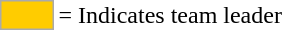<table>
<tr>
<td style="background:#fc0; border:1px solid #aaa; width:2em;"></td>
<td>= Indicates team leader</td>
</tr>
</table>
